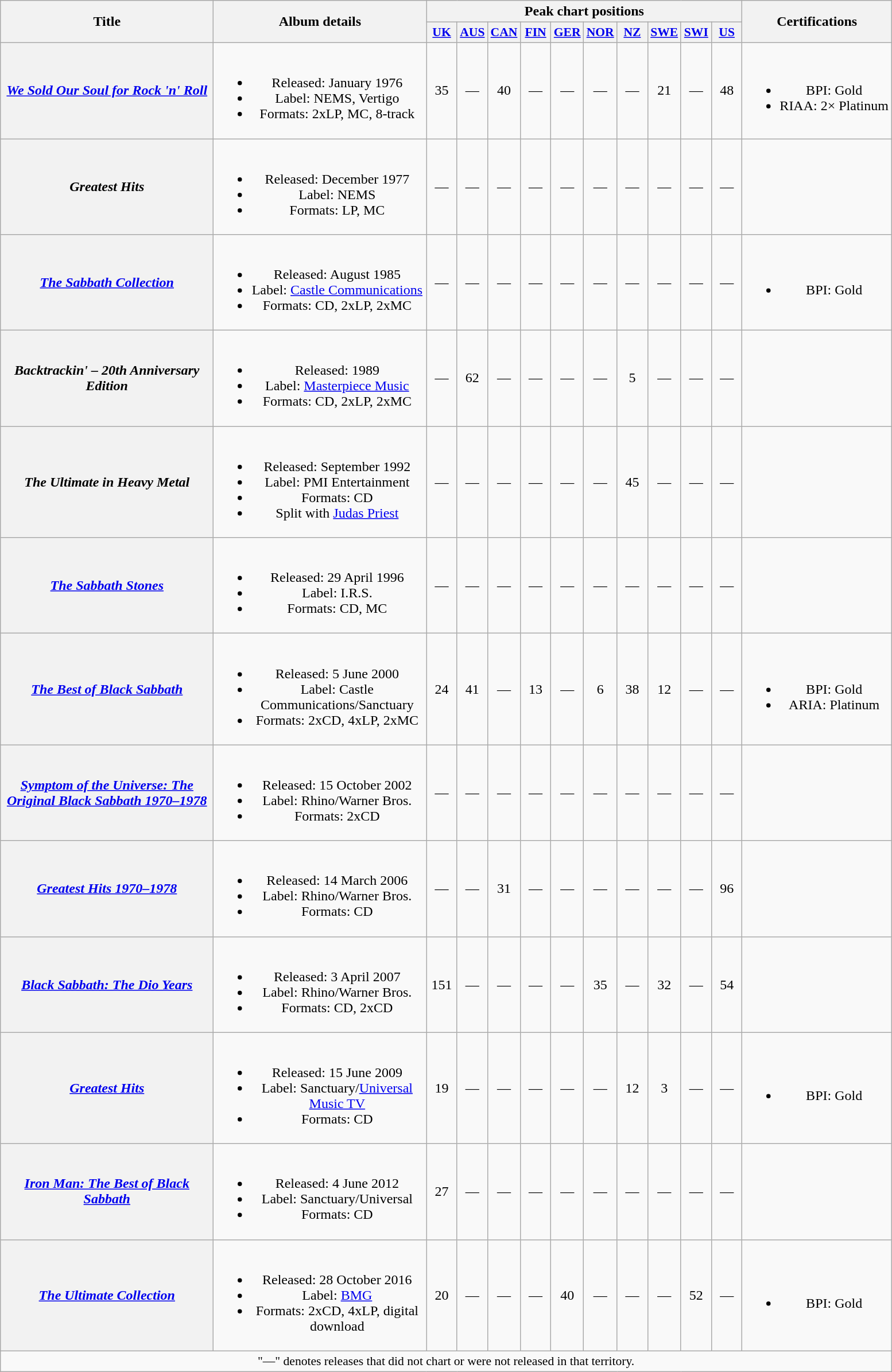<table class="wikitable plainrowheaders" style="text-align:center;">
<tr>
<th rowspan="2" scope="col" style="width:15em;">Title</th>
<th rowspan="2" scope="col" style="width:15em;">Album details</th>
<th colspan="10">Peak chart positions</th>
<th rowspan="2">Certifications</th>
</tr>
<tr>
<th scope="col" style="width:2em;font-size:90%;"><a href='#'>UK</a><br></th>
<th scope="col" style="width:2em;font-size:90%;"><a href='#'>AUS</a><br></th>
<th scope="col" style="width:2em;font-size:90%;"><a href='#'>CAN</a><br></th>
<th scope="col" style="width:2em;font-size:90%;"><a href='#'>FIN</a><br></th>
<th scope="col" style="width:2em;font-size:90%;"><a href='#'>GER</a><br></th>
<th scope="col" style="width:2em;font-size:90%;"><a href='#'>NOR</a><br></th>
<th scope="col" style="width:2em;font-size:90%;"><a href='#'>NZ</a><br></th>
<th scope="col" style="width:2em;font-size:90%;"><a href='#'>SWE</a><br></th>
<th scope="col" style="width:2em;font-size:90%;"><a href='#'>SWI</a><br></th>
<th scope="col" style="width:2em;font-size:90%;"><a href='#'>US</a><br></th>
</tr>
<tr>
<th scope="row"><em><a href='#'>We Sold Our Soul for Rock 'n' Roll</a></em></th>
<td><br><ul><li>Released: January 1976</li><li>Label: NEMS, Vertigo</li><li>Formats: 2xLP, MC, 8-track</li></ul></td>
<td>35</td>
<td>—</td>
<td>40</td>
<td>—</td>
<td>—</td>
<td>—</td>
<td>—</td>
<td>21</td>
<td>—</td>
<td>48</td>
<td><br><ul><li>BPI: Gold</li><li>RIAA: 2× Platinum</li></ul></td>
</tr>
<tr>
<th scope="row"><em>Greatest Hits</em></th>
<td><br><ul><li>Released: December 1977</li><li>Label: NEMS</li><li>Formats: LP, MC</li></ul></td>
<td>—</td>
<td>—</td>
<td>—</td>
<td>—</td>
<td>—</td>
<td>—</td>
<td>—</td>
<td>—</td>
<td>—</td>
<td>—</td>
<td></td>
</tr>
<tr>
<th scope="row"><em><a href='#'>The Sabbath Collection</a></em></th>
<td><br><ul><li>Released: August 1985</li><li>Label: <a href='#'>Castle Communications</a></li><li>Formats: CD, 2xLP, 2xMC</li></ul></td>
<td>—</td>
<td>—</td>
<td>—</td>
<td>—</td>
<td>—</td>
<td>—</td>
<td>—</td>
<td>—</td>
<td>—</td>
<td>—</td>
<td><br><ul><li>BPI: Gold</li></ul></td>
</tr>
<tr>
<th scope="row"><em>Backtrackin' – 20th Anniversary Edition</em></th>
<td><br><ul><li>Released: 1989</li><li>Label: <a href='#'>Masterpiece Music</a></li><li>Formats: CD, 2xLP, 2xMC</li></ul></td>
<td>—</td>
<td>62</td>
<td>—</td>
<td>—</td>
<td>—</td>
<td>—</td>
<td>5</td>
<td>—</td>
<td>—</td>
<td>—</td>
<td></td>
</tr>
<tr>
<th scope="row"><em>The Ultimate in Heavy Metal</em></th>
<td><br><ul><li>Released: September 1992</li><li>Label: PMI Entertainment</li><li>Formats: CD</li><li>Split with <a href='#'>Judas Priest</a></li></ul></td>
<td>—</td>
<td>—</td>
<td>—</td>
<td>—</td>
<td>—</td>
<td>—</td>
<td>45</td>
<td>—</td>
<td>—</td>
<td>—</td>
<td></td>
</tr>
<tr>
<th scope="row"><em><a href='#'>The Sabbath Stones</a></em></th>
<td><br><ul><li>Released: 29 April 1996</li><li>Label: I.R.S.</li><li>Formats: CD, MC</li></ul></td>
<td>—</td>
<td>—</td>
<td>—</td>
<td>—</td>
<td>—</td>
<td>—</td>
<td>—</td>
<td>—</td>
<td>—</td>
<td>—</td>
<td></td>
</tr>
<tr>
<th scope="row"><em><a href='#'>The Best of Black Sabbath</a></em></th>
<td><br><ul><li>Released: 5 June 2000</li><li>Label: Castle Communications/Sanctuary</li><li>Formats: 2xCD, 4xLP, 2xMC</li></ul></td>
<td>24</td>
<td>41</td>
<td>—</td>
<td>13</td>
<td>—</td>
<td>6</td>
<td>38</td>
<td>12</td>
<td>—</td>
<td>—</td>
<td><br><ul><li>BPI: Gold</li><li>ARIA: Platinum</li></ul></td>
</tr>
<tr>
<th scope="row"><em><a href='#'>Symptom of the Universe: The Original Black Sabbath 1970–1978</a></em></th>
<td><br><ul><li>Released: 15 October 2002</li><li>Label: Rhino/Warner Bros.</li><li>Formats: 2xCD</li></ul></td>
<td>—</td>
<td>—</td>
<td>—</td>
<td>—</td>
<td>—</td>
<td>—</td>
<td>—</td>
<td>—</td>
<td>—</td>
<td>—</td>
<td></td>
</tr>
<tr>
<th scope="row"><em><a href='#'>Greatest Hits 1970–1978</a></em></th>
<td><br><ul><li>Released: 14 March 2006</li><li>Label: Rhino/Warner Bros.</li><li>Formats: CD</li></ul></td>
<td>—</td>
<td>—</td>
<td>31</td>
<td>—</td>
<td>—</td>
<td>—</td>
<td>—</td>
<td>—</td>
<td>—</td>
<td>96</td>
<td></td>
</tr>
<tr>
<th scope="row"><em><a href='#'>Black Sabbath: The Dio Years</a></em></th>
<td><br><ul><li>Released: 3 April 2007</li><li>Label: Rhino/Warner Bros.</li><li>Formats: CD, 2xCD</li></ul></td>
<td>151</td>
<td>—</td>
<td>—</td>
<td>—</td>
<td>—</td>
<td>35</td>
<td>—</td>
<td>32</td>
<td>—</td>
<td>54</td>
<td></td>
</tr>
<tr>
<th scope="row"><em><a href='#'>Greatest Hits</a></em></th>
<td><br><ul><li>Released: 15 June 2009</li><li>Label: Sanctuary/<a href='#'>Universal Music TV</a></li><li>Formats: CD</li></ul></td>
<td>19</td>
<td>—</td>
<td>—</td>
<td>—</td>
<td>—</td>
<td>—</td>
<td>12</td>
<td>3</td>
<td>—</td>
<td>—</td>
<td><br><ul><li>BPI: Gold</li></ul></td>
</tr>
<tr>
<th scope="row"><em><a href='#'>Iron Man: The Best of Black Sabbath</a></em></th>
<td><br><ul><li>Released: 4 June 2012</li><li>Label: Sanctuary/Universal</li><li>Formats: CD</li></ul></td>
<td>27</td>
<td>—</td>
<td>—</td>
<td>—</td>
<td>—</td>
<td>—</td>
<td>—</td>
<td>—</td>
<td>—</td>
<td>—</td>
<td></td>
</tr>
<tr>
<th scope="row"><em><a href='#'>The Ultimate Collection</a></em></th>
<td><br><ul><li>Released: 28 October 2016</li><li>Label: <a href='#'>BMG</a></li><li>Formats: 2xCD, 4xLP, digital download</li></ul></td>
<td>20</td>
<td>—</td>
<td>—</td>
<td>—</td>
<td>40</td>
<td>—</td>
<td>—</td>
<td>—</td>
<td>52</td>
<td>—</td>
<td><br><ul><li>BPI: Gold</li></ul></td>
</tr>
<tr>
<td colspan="13" style="font-size:90%">"—" denotes releases that did not chart or were not released in that territory.</td>
</tr>
</table>
